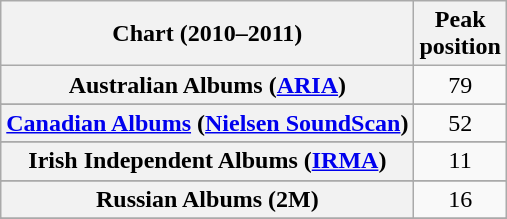<table class="wikitable sortable plainrowheaders" style="text-align:center">
<tr>
<th scope="col">Chart (2010–2011)</th>
<th scope="col">Peak<br>position</th>
</tr>
<tr>
<th scope="row">Australian Albums (<a href='#'>ARIA</a>)</th>
<td>79</td>
</tr>
<tr>
</tr>
<tr>
</tr>
<tr>
</tr>
<tr>
<th scope="row"><a href='#'>Canadian Albums</a> (<a href='#'>Nielsen SoundScan</a>)</th>
<td>52</td>
</tr>
<tr>
</tr>
<tr>
</tr>
<tr>
</tr>
<tr>
</tr>
<tr>
<th scope="row">Irish Independent Albums (<a href='#'>IRMA</a>)</th>
<td>11</td>
</tr>
<tr>
</tr>
<tr>
</tr>
<tr>
<th scope="row">Russian Albums (2M)</th>
<td>16</td>
</tr>
<tr>
</tr>
<tr>
</tr>
<tr>
</tr>
<tr>
</tr>
<tr>
</tr>
<tr>
</tr>
<tr>
</tr>
<tr>
</tr>
</table>
